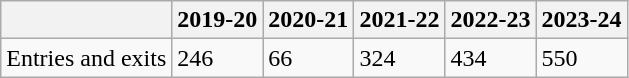<table class="wikitable">
<tr>
<th></th>
<th>2019-20</th>
<th>2020-21</th>
<th>2021-22</th>
<th>2022-23</th>
<th>2023-24</th>
</tr>
<tr>
<td>Entries and exits</td>
<td>246</td>
<td>66</td>
<td>324</td>
<td>434</td>
<td>550</td>
</tr>
</table>
